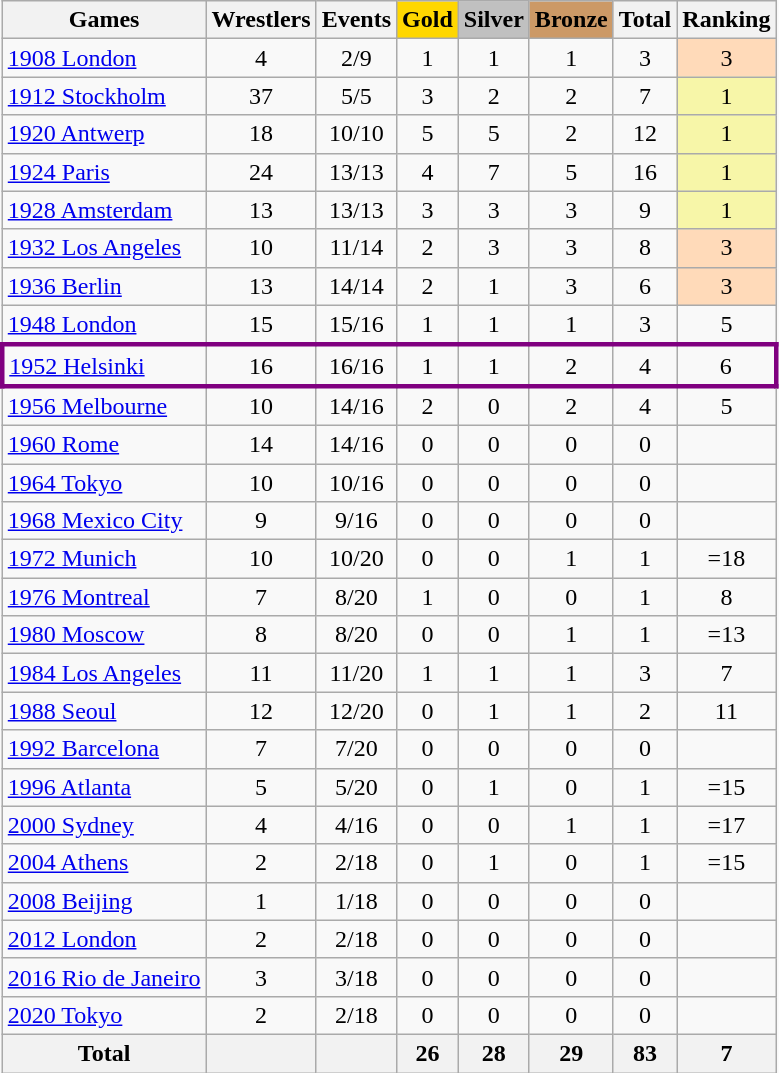<table class="wikitable sortable" style="text-align:center">
<tr>
<th>Games</th>
<th>Wrestlers</th>
<th>Events</th>
<th style="background-color:gold;">Gold</th>
<th style="background-color:silver;">Silver</th>
<th style="background-color:#c96;">Bronze</th>
<th>Total</th>
<th>Ranking</th>
</tr>
<tr>
<td align=left><a href='#'>1908 London</a></td>
<td>4</td>
<td>2/9</td>
<td>1</td>
<td>1</td>
<td>1</td>
<td>3</td>
<td bgcolor=ffdab9>3</td>
</tr>
<tr>
<td align=left><a href='#'>1912 Stockholm</a></td>
<td>37</td>
<td>5/5</td>
<td>3</td>
<td>2</td>
<td>2</td>
<td>7</td>
<td bgcolor=F7F6A8>1</td>
</tr>
<tr>
<td align=left><a href='#'>1920 Antwerp</a></td>
<td>18</td>
<td>10/10</td>
<td>5</td>
<td>5</td>
<td>2</td>
<td>12</td>
<td bgcolor=F7F6A8>1</td>
</tr>
<tr>
<td align=left><a href='#'>1924 Paris</a></td>
<td>24</td>
<td>13/13</td>
<td>4</td>
<td>7</td>
<td>5</td>
<td>16</td>
<td bgcolor=F7F6A8>1</td>
</tr>
<tr>
<td align=left><a href='#'>1928 Amsterdam</a></td>
<td>13</td>
<td>13/13</td>
<td>3</td>
<td>3</td>
<td>3</td>
<td>9</td>
<td bgcolor=F7F6A8>1</td>
</tr>
<tr>
<td align=left><a href='#'>1932 Los Angeles</a></td>
<td>10</td>
<td>11/14</td>
<td>2</td>
<td>3</td>
<td>3</td>
<td>8</td>
<td bgcolor=ffdab9>3</td>
</tr>
<tr>
<td align=left><a href='#'>1936 Berlin</a></td>
<td>13</td>
<td>14/14</td>
<td>2</td>
<td>1</td>
<td>3</td>
<td>6</td>
<td bgcolor=ffdab9>3</td>
</tr>
<tr>
<td align=left><a href='#'>1948 London</a></td>
<td>15</td>
<td>15/16</td>
<td>1</td>
<td>1</td>
<td>1</td>
<td>3</td>
<td>5</td>
</tr>
<tr align=center style="border: 3px solid purple">
<td align=left><a href='#'>1952 Helsinki</a></td>
<td>16</td>
<td>16/16</td>
<td>1</td>
<td>1</td>
<td>2</td>
<td>4</td>
<td>6</td>
</tr>
<tr>
<td align=left><a href='#'>1956 Melbourne</a></td>
<td>10</td>
<td>14/16</td>
<td>2</td>
<td>0</td>
<td>2</td>
<td>4</td>
<td>5</td>
</tr>
<tr>
<td align=left><a href='#'>1960 Rome</a></td>
<td>14</td>
<td>14/16</td>
<td>0</td>
<td>0</td>
<td>0</td>
<td>0</td>
<td></td>
</tr>
<tr>
<td align=left><a href='#'>1964 Tokyo</a></td>
<td>10</td>
<td>10/16</td>
<td>0</td>
<td>0</td>
<td>0</td>
<td>0</td>
<td></td>
</tr>
<tr>
<td align=left><a href='#'>1968 Mexico City</a></td>
<td>9</td>
<td>9/16</td>
<td>0</td>
<td>0</td>
<td>0</td>
<td>0</td>
<td></td>
</tr>
<tr>
<td align=left><a href='#'>1972 Munich</a></td>
<td>10</td>
<td>10/20</td>
<td>0</td>
<td>0</td>
<td>1</td>
<td>1</td>
<td>=18</td>
</tr>
<tr>
<td align=left><a href='#'>1976 Montreal</a></td>
<td>7</td>
<td>8/20</td>
<td>1</td>
<td>0</td>
<td>0</td>
<td>1</td>
<td>8</td>
</tr>
<tr>
<td align=left><a href='#'>1980 Moscow</a></td>
<td>8</td>
<td>8/20</td>
<td>0</td>
<td>0</td>
<td>1</td>
<td>1</td>
<td>=13</td>
</tr>
<tr>
<td align=left><a href='#'>1984 Los Angeles</a></td>
<td>11</td>
<td>11/20</td>
<td>1</td>
<td>1</td>
<td>1</td>
<td>3</td>
<td>7</td>
</tr>
<tr>
<td align=left><a href='#'>1988 Seoul</a></td>
<td>12</td>
<td>12/20</td>
<td>0</td>
<td>1</td>
<td>1</td>
<td>2</td>
<td>11</td>
</tr>
<tr>
<td align=left><a href='#'>1992 Barcelona</a></td>
<td>7</td>
<td>7/20</td>
<td>0</td>
<td>0</td>
<td>0</td>
<td>0</td>
<td></td>
</tr>
<tr>
<td align=left><a href='#'>1996 Atlanta</a></td>
<td>5</td>
<td>5/20</td>
<td>0</td>
<td>1</td>
<td>0</td>
<td>1</td>
<td>=15</td>
</tr>
<tr>
<td align=left><a href='#'>2000 Sydney</a></td>
<td>4</td>
<td>4/16</td>
<td>0</td>
<td>0</td>
<td>1</td>
<td>1</td>
<td>=17</td>
</tr>
<tr>
<td align=left><a href='#'>2004 Athens</a></td>
<td>2</td>
<td>2/18</td>
<td>0</td>
<td>1</td>
<td>0</td>
<td>1</td>
<td>=15</td>
</tr>
<tr>
<td align=left><a href='#'>2008 Beijing</a></td>
<td>1</td>
<td>1/18</td>
<td>0</td>
<td>0</td>
<td>0</td>
<td>0</td>
<td></td>
</tr>
<tr>
<td align=left><a href='#'>2012 London</a></td>
<td>2</td>
<td>2/18</td>
<td>0</td>
<td>0</td>
<td>0</td>
<td>0</td>
<td></td>
</tr>
<tr>
<td align=left><a href='#'>2016 Rio de Janeiro</a></td>
<td>3</td>
<td>3/18</td>
<td>0</td>
<td>0</td>
<td>0</td>
<td>0</td>
<td></td>
</tr>
<tr>
<td align=left><a href='#'>2020 Tokyo</a></td>
<td>2</td>
<td>2/18</td>
<td>0</td>
<td>0</td>
<td>0</td>
<td>0</td>
<td></td>
</tr>
<tr>
<th>Total</th>
<th></th>
<th></th>
<th>26</th>
<th>28</th>
<th>29</th>
<th>83</th>
<th>7</th>
</tr>
</table>
